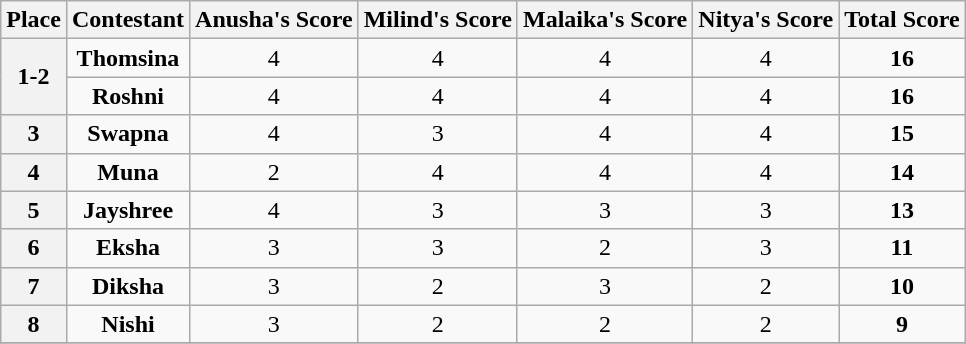<table class="wikitable" style="text-align:center">
<tr>
<th>Place</th>
<th>Contestant</th>
<th scope="col">Anusha's Score</th>
<th>Milind's Score</th>
<th>Malaika's Score</th>
<th>Nitya's Score</th>
<th>Total Score</th>
</tr>
<tr>
<th rowspan="2">1-2</th>
<td><strong>Thomsina</strong></td>
<td>4</td>
<td>4</td>
<td>4</td>
<td>4</td>
<td><strong>16</strong></td>
</tr>
<tr>
<td><strong>Roshni</strong></td>
<td>4</td>
<td>4</td>
<td>4</td>
<td>4</td>
<td><strong>16</strong></td>
</tr>
<tr>
<th>3</th>
<td><strong>Swapna</strong></td>
<td>4</td>
<td>3</td>
<td>4</td>
<td>4</td>
<td><strong>15</strong></td>
</tr>
<tr>
<th>4</th>
<td><strong>Muna</strong></td>
<td>2</td>
<td>4</td>
<td>4</td>
<td>4</td>
<td><strong>14</strong></td>
</tr>
<tr>
<th>5</th>
<td><strong>Jayshree</strong></td>
<td>4</td>
<td>3</td>
<td>3</td>
<td>3</td>
<td><strong>13</strong></td>
</tr>
<tr>
<th>6</th>
<td><strong>Eksha</strong></td>
<td>3</td>
<td>3</td>
<td>2</td>
<td>3</td>
<td><strong>11</strong></td>
</tr>
<tr>
<th>7</th>
<td><strong>Diksha</strong></td>
<td>3</td>
<td>2</td>
<td>3</td>
<td>2</td>
<td><strong>10</strong></td>
</tr>
<tr>
<th>8</th>
<td><strong>Nishi</strong></td>
<td>3</td>
<td>2</td>
<td>2</td>
<td>2</td>
<td><strong>9</strong></td>
</tr>
<tr>
</tr>
</table>
